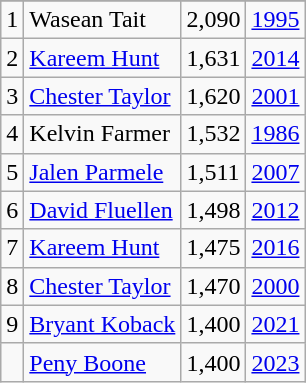<table class="wikitable">
<tr>
</tr>
<tr>
<td>1</td>
<td>Wasean Tait</td>
<td>2,090</td>
<td><a href='#'>1995</a></td>
</tr>
<tr>
<td>2</td>
<td><a href='#'>Kareem Hunt</a></td>
<td>1,631</td>
<td><a href='#'>2014</a></td>
</tr>
<tr>
<td>3</td>
<td><a href='#'>Chester Taylor</a></td>
<td>1,620</td>
<td><a href='#'>2001</a></td>
</tr>
<tr>
<td>4</td>
<td>Kelvin Farmer</td>
<td>1,532</td>
<td><a href='#'>1986</a></td>
</tr>
<tr>
<td>5</td>
<td><a href='#'>Jalen Parmele</a></td>
<td>1,511</td>
<td><a href='#'>2007</a></td>
</tr>
<tr>
<td>6</td>
<td><a href='#'>David Fluellen</a></td>
<td>1,498</td>
<td><a href='#'>2012</a></td>
</tr>
<tr>
<td>7</td>
<td><a href='#'>Kareem Hunt</a></td>
<td>1,475</td>
<td><a href='#'>2016</a></td>
</tr>
<tr>
<td>8</td>
<td><a href='#'>Chester Taylor</a></td>
<td>1,470</td>
<td><a href='#'>2000</a></td>
</tr>
<tr>
<td>9</td>
<td><a href='#'>Bryant Koback</a></td>
<td>1,400</td>
<td><a href='#'>2021</a></td>
</tr>
<tr>
<td></td>
<td><a href='#'>Peny Boone</a></td>
<td>1,400</td>
<td><a href='#'>2023</a></td>
</tr>
</table>
